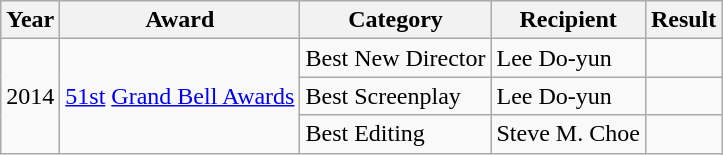<table class="wikitable">
<tr>
<th>Year</th>
<th>Award</th>
<th>Category</th>
<th>Recipient</th>
<th>Result</th>
</tr>
<tr>
<td rowspan=3>2014</td>
<td rowspan=3><a href='#'>51st</a> <a href='#'>Grand Bell Awards</a></td>
<td>Best New Director</td>
<td>Lee Do-yun</td>
<td></td>
</tr>
<tr>
<td>Best Screenplay</td>
<td>Lee Do-yun</td>
<td></td>
</tr>
<tr>
<td>Best Editing</td>
<td>Steve M. Choe</td>
<td></td>
</tr>
</table>
